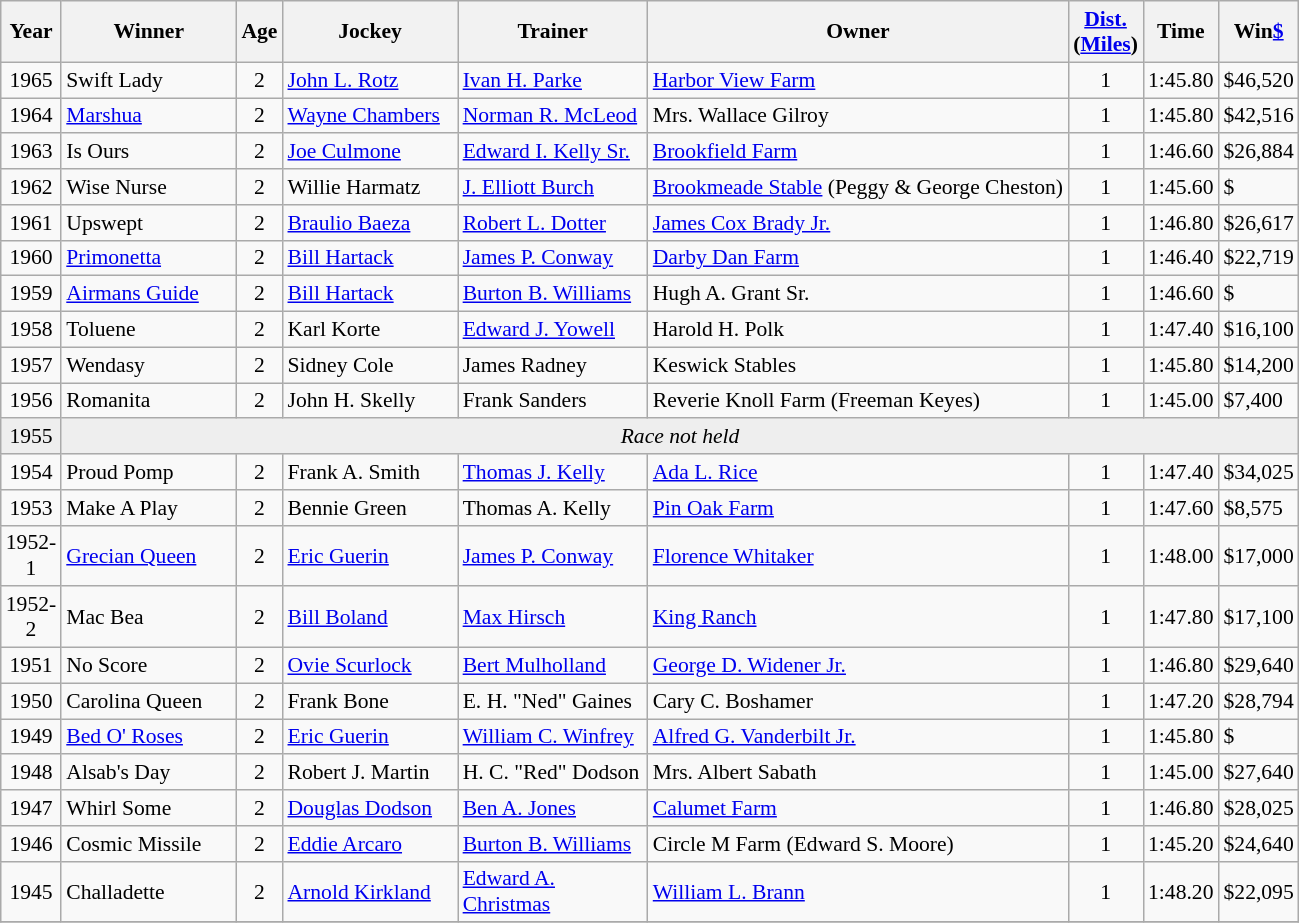<table class="wikitable sortable" style="font-size:90%">
<tr>
<th style="width:30px">Year<br></th>
<th style="width:110px">Winner<br></th>
<th style="width:20px">Age<br></th>
<th style="width:110px">Jockey<br></th>
<th style="width:120px">Trainer<br></th>
<th>Owner<br></th>
<th style="width:25px"><a href='#'>Dist.</a><br> <span>(<a href='#'>Miles</a>)</span></th>
<th style="width:25px">Time<br></th>
<th style="width:25px">Win<a href='#'>$</a><br></th>
</tr>
<tr>
<td align=center>1965</td>
<td>Swift Lady</td>
<td align=center>2</td>
<td><a href='#'>John L. Rotz</a></td>
<td><a href='#'>Ivan H. Parke</a></td>
<td><a href='#'>Harbor View Farm</a></td>
<td align=center>1<span></span></td>
<td>1:45.80</td>
<td>$46,520</td>
</tr>
<tr>
<td align=center>1964</td>
<td><a href='#'>Marshua</a></td>
<td align=center>2</td>
<td><a href='#'>Wayne Chambers</a></td>
<td><a href='#'>Norman R. McLeod</a></td>
<td>Mrs. Wallace Gilroy</td>
<td align=center>1<span></span></td>
<td>1:45.80</td>
<td>$42,516</td>
</tr>
<tr>
<td align=center>1963</td>
<td>Is Ours</td>
<td align=center>2</td>
<td><a href='#'>Joe Culmone</a></td>
<td><a href='#'>Edward I. Kelly Sr.</a></td>
<td><a href='#'>Brookfield Farm</a></td>
<td align=center>1<span></span></td>
<td>1:46.60</td>
<td>$26,884</td>
</tr>
<tr>
<td align=center>1962</td>
<td>Wise Nurse</td>
<td align=center>2</td>
<td>Willie Harmatz</td>
<td><a href='#'>J. Elliott Burch</a></td>
<td><a href='#'>Brookmeade Stable</a> (Peggy & George Cheston)</td>
<td align=center>1<span></span></td>
<td>1:45.60</td>
<td>$</td>
</tr>
<tr>
<td align=center>1961</td>
<td>Upswept</td>
<td align=center>2</td>
<td><a href='#'>Braulio Baeza</a></td>
<td><a href='#'>Robert L. Dotter</a></td>
<td><a href='#'>James Cox Brady Jr.</a></td>
<td align=center>1<span></span></td>
<td>1:46.80</td>
<td>$26,617</td>
</tr>
<tr>
<td align=center>1960</td>
<td><a href='#'>Primonetta</a></td>
<td align=center>2</td>
<td><a href='#'>Bill Hartack</a></td>
<td><a href='#'>James P. Conway</a></td>
<td><a href='#'>Darby Dan Farm</a></td>
<td align=center>1<span></span></td>
<td>1:46.40</td>
<td>$22,719</td>
</tr>
<tr>
<td align=center>1959</td>
<td><a href='#'>Airmans Guide</a></td>
<td align=center>2</td>
<td><a href='#'>Bill Hartack</a></td>
<td><a href='#'>Burton B. Williams</a></td>
<td>Hugh A. Grant Sr.</td>
<td align=center>1<span></span></td>
<td>1:46.60</td>
<td>$</td>
</tr>
<tr>
<td align=center>1958</td>
<td>Toluene</td>
<td align=center>2</td>
<td>Karl Korte</td>
<td><a href='#'>Edward J. Yowell</a></td>
<td>Harold H. Polk</td>
<td align=center>1<span></span></td>
<td>1:47.40</td>
<td>$16,100</td>
</tr>
<tr>
<td align=center>1957</td>
<td>Wendasy</td>
<td align=center>2</td>
<td>Sidney Cole</td>
<td>James Radney</td>
<td>Keswick Stables</td>
<td align=center>1<span></span></td>
<td>1:45.80</td>
<td>$14,200</td>
</tr>
<tr>
<td align=center>1956</td>
<td>Romanita</td>
<td align=center>2</td>
<td>John H. Skelly</td>
<td>Frank Sanders</td>
<td>Reverie Knoll Farm (Freeman Keyes)</td>
<td align=center>1<span></span></td>
<td>1:45.00</td>
<td>$7,400</td>
</tr>
<tr bgcolor="#eeeeee">
<td align=center>1955</td>
<td align=center  colspan=9><em>Race not held</em></td>
</tr>
<tr>
<td align=center>1954</td>
<td>Proud Pomp</td>
<td align=center>2</td>
<td>Frank A. Smith</td>
<td><a href='#'>Thomas J. Kelly</a></td>
<td><a href='#'>Ada L. Rice</a></td>
<td align=center>1<span></span></td>
<td>1:47.40</td>
<td>$34,025</td>
</tr>
<tr>
<td align=center>1953</td>
<td>Make A Play</td>
<td align=center>2</td>
<td>Bennie Green</td>
<td>Thomas A. Kelly</td>
<td><a href='#'>Pin Oak Farm</a></td>
<td align=center>1<span></span></td>
<td>1:47.60</td>
<td>$8,575</td>
</tr>
<tr>
<td align=center>1952-1</td>
<td><a href='#'>Grecian Queen</a></td>
<td align=center>2</td>
<td><a href='#'>Eric Guerin</a></td>
<td><a href='#'>James P. Conway</a></td>
<td><a href='#'>Florence Whitaker</a></td>
<td align=center>1<span></span></td>
<td>1:48.00</td>
<td>$17,000</td>
</tr>
<tr>
<td align=center>1952-2</td>
<td>Mac Bea</td>
<td align=center>2</td>
<td><a href='#'>Bill Boland</a></td>
<td><a href='#'>Max Hirsch</a></td>
<td><a href='#'>King Ranch</a></td>
<td align=center>1<span></span></td>
<td>1:47.80</td>
<td>$17,100</td>
</tr>
<tr>
<td align=center>1951</td>
<td>No Score</td>
<td align=center>2</td>
<td><a href='#'>Ovie Scurlock</a></td>
<td><a href='#'>Bert Mulholland</a></td>
<td><a href='#'>George D. Widener Jr.</a></td>
<td align=center>1<span></span></td>
<td>1:46.80</td>
<td>$29,640</td>
</tr>
<tr>
<td align=center>1950</td>
<td>Carolina Queen</td>
<td align=center>2</td>
<td>Frank Bone</td>
<td>E. H. "Ned" Gaines</td>
<td>Cary C. Boshamer</td>
<td align=center>1<span></span></td>
<td>1:47.20</td>
<td>$28,794</td>
</tr>
<tr>
<td align=center>1949</td>
<td><a href='#'>Bed O' Roses</a></td>
<td align=center>2</td>
<td><a href='#'>Eric Guerin</a></td>
<td><a href='#'>William C. Winfrey</a></td>
<td><a href='#'>Alfred G. Vanderbilt Jr.</a></td>
<td align=center>1<span></span></td>
<td>1:45.80</td>
<td>$</td>
</tr>
<tr>
<td align=center>1948</td>
<td>Alsab's Day</td>
<td align=center>2</td>
<td>Robert J. Martin</td>
<td>H. C. "Red" Dodson</td>
<td>Mrs. Albert Sabath</td>
<td align=center>1<span></span></td>
<td>1:45.00</td>
<td>$27,640</td>
</tr>
<tr>
<td align=center>1947</td>
<td>Whirl Some</td>
<td align=center>2</td>
<td><a href='#'>Douglas Dodson</a></td>
<td><a href='#'>Ben A. Jones</a></td>
<td><a href='#'>Calumet Farm</a></td>
<td align=center>1<span></span></td>
<td>1:46.80</td>
<td>$28,025</td>
</tr>
<tr>
<td align=center>1946</td>
<td>Cosmic Missile</td>
<td align=center>2</td>
<td><a href='#'>Eddie Arcaro</a></td>
<td><a href='#'>Burton B. Williams</a></td>
<td>Circle M Farm (Edward S. Moore)</td>
<td align=center>1<span></span></td>
<td>1:45.20</td>
<td>$24,640</td>
</tr>
<tr>
<td align=center>1945</td>
<td>Challadette</td>
<td align=center>2</td>
<td><a href='#'>Arnold Kirkland</a></td>
<td><a href='#'>Edward A. Christmas</a></td>
<td><a href='#'>William L. Brann</a></td>
<td align=center>1<span></span></td>
<td>1:48.20</td>
<td>$22,095</td>
</tr>
<tr>
</tr>
</table>
